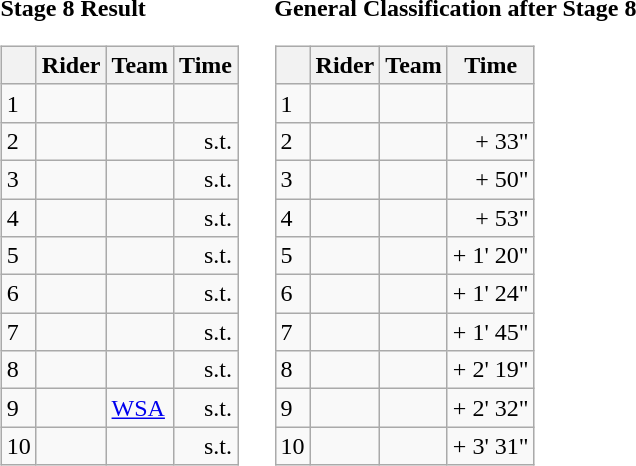<table>
<tr>
<td><strong>Stage 8 Result</strong><br><table class="wikitable">
<tr>
<th></th>
<th>Rider</th>
<th>Team</th>
<th>Time</th>
</tr>
<tr>
<td>1</td>
<td></td>
<td></td>
<td align="right"></td>
</tr>
<tr>
<td>2</td>
<td></td>
<td></td>
<td align="right">s.t.</td>
</tr>
<tr>
<td>3</td>
<td></td>
<td></td>
<td align="right">s.t.</td>
</tr>
<tr>
<td>4</td>
<td></td>
<td></td>
<td align="right">s.t.</td>
</tr>
<tr>
<td>5</td>
<td></td>
<td></td>
<td align="right">s.t.</td>
</tr>
<tr>
<td>6</td>
<td></td>
<td></td>
<td align="right">s.t.</td>
</tr>
<tr>
<td>7</td>
<td></td>
<td></td>
<td align="right">s.t.</td>
</tr>
<tr>
<td>8</td>
<td></td>
<td></td>
<td align="right">s.t.</td>
</tr>
<tr>
<td>9</td>
<td></td>
<td><a href='#'>WSA</a></td>
<td align="right">s.t.</td>
</tr>
<tr>
<td>10</td>
<td></td>
<td></td>
<td align="right">s.t.</td>
</tr>
</table>
</td>
<td></td>
<td><strong>General Classification after Stage 8</strong><br><table class="wikitable">
<tr>
<th></th>
<th>Rider</th>
<th>Team</th>
<th>Time</th>
</tr>
<tr>
<td>1</td>
<td></td>
<td></td>
<td align="right"> </td>
</tr>
<tr>
<td>2</td>
<td></td>
<td></td>
<td align="right">+ 33"</td>
</tr>
<tr>
<td>3</td>
<td>   </td>
<td></td>
<td align="right">+ 50"</td>
</tr>
<tr>
<td>4</td>
<td> </td>
<td></td>
<td align="right">+ 53"</td>
</tr>
<tr>
<td>5</td>
<td></td>
<td></td>
<td align="right">+ 1' 20"</td>
</tr>
<tr>
<td>6</td>
<td></td>
<td></td>
<td align="right">+ 1' 24"</td>
</tr>
<tr>
<td>7</td>
<td></td>
<td></td>
<td align="right">+ 1' 45"</td>
</tr>
<tr>
<td>8</td>
<td></td>
<td></td>
<td align="right">+ 2' 19"</td>
</tr>
<tr>
<td>9</td>
<td></td>
<td></td>
<td align="right">+ 2' 32"</td>
</tr>
<tr>
<td>10</td>
<td></td>
<td></td>
<td align="right">+ 3' 31"</td>
</tr>
</table>
</td>
</tr>
</table>
